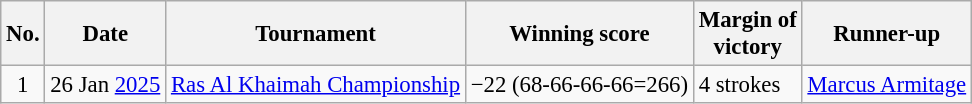<table class="wikitable" style="font-size:95%;">
<tr>
<th>No.</th>
<th>Date</th>
<th>Tournament</th>
<th>Winning score</th>
<th>Margin of<br>victory</th>
<th>Runner-up</th>
</tr>
<tr>
<td align=center>1</td>
<td align=right>26 Jan <a href='#'>2025</a></td>
<td><a href='#'>Ras Al Khaimah Championship</a></td>
<td>−22 (68-66-66-66=266)</td>
<td>4 strokes</td>
<td> <a href='#'>Marcus Armitage</a></td>
</tr>
</table>
